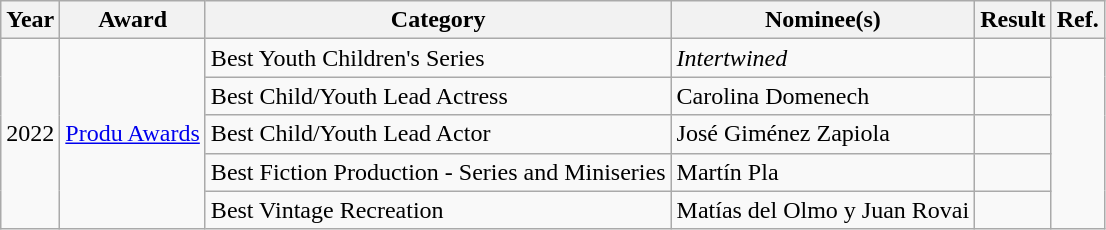<table class="wikitable">
<tr>
<th>Year</th>
<th>Award</th>
<th>Category</th>
<th>Nominee(s)</th>
<th>Result</th>
<th>Ref.</th>
</tr>
<tr>
<td rowspan="5">2022</td>
<td rowspan="5"><a href='#'>Produ Awards</a></td>
<td>Best Youth Children's Series</td>
<td><em>Intertwined</em></td>
<td></td>
<td rowspan="5" style="text-align:center;"></td>
</tr>
<tr>
<td>Best Child/Youth Lead Actress</td>
<td>Carolina Domenech</td>
<td></td>
</tr>
<tr>
<td>Best Child/Youth Lead Actor</td>
<td>José Giménez Zapiola</td>
<td></td>
</tr>
<tr>
<td>Best Fiction Production - Series and Miniseries</td>
<td>Martín Pla</td>
<td></td>
</tr>
<tr>
<td>Best Vintage Recreation</td>
<td>Matías del Olmo y Juan Rovai</td>
<td></td>
</tr>
</table>
